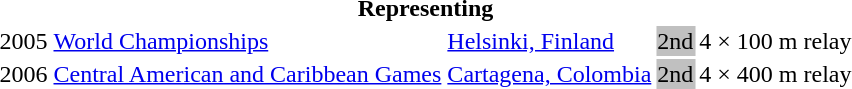<table>
<tr>
<th colspan="5">Representing </th>
</tr>
<tr>
<td>2005</td>
<td><a href='#'>World Championships</a></td>
<td><a href='#'>Helsinki, Finland</a></td>
<td bgcolor="silver">2nd</td>
<td>4 × 100 m relay</td>
</tr>
<tr>
<td>2006</td>
<td><a href='#'>Central American and Caribbean Games</a></td>
<td><a href='#'>Cartagena, Colombia</a></td>
<td bgcolor="silver">2nd</td>
<td>4 × 400 m relay</td>
</tr>
</table>
